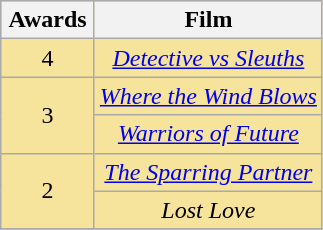<table class="wikitable plainrowheaders" rowspan=2 style="text-align: center; background: #f6e39c">
<tr>
<th scope="col" style="width:55px;">Awards</th>
<th scope="col" style="text-align:center;">Film</th>
</tr>
<tr>
<td scope=row style="text-align:center">4</td>
<td><em><a href='#'>Detective vs Sleuths</a></em></td>
</tr>
<tr>
<td scope=row style="text-align:center" rowspan=2>3</td>
<td><em><a href='#'>Where the Wind Blows</a></em></td>
</tr>
<tr>
<td><em><a href='#'>Warriors of Future</a></em></td>
</tr>
<tr>
<td scope=row style="text-align:center" rowspan=2>2</td>
<td><em><a href='#'>The Sparring Partner</a></em></td>
</tr>
<tr>
<td><em>Lost Love</em></td>
</tr>
<tr>
</tr>
</table>
